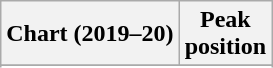<table class="wikitable sortable plainrowheaders" style="text-align:center">
<tr>
<th>Chart (2019–20)</th>
<th>Peak<br>position</th>
</tr>
<tr>
</tr>
<tr>
</tr>
<tr>
</tr>
</table>
